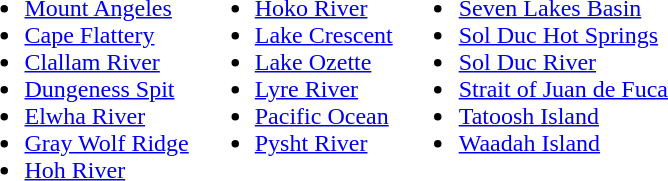<table>
<tr valign=top>
<td><br><ul><li><a href='#'>Mount Angeles</a></li><li><a href='#'>Cape Flattery</a></li><li><a href='#'>Clallam River</a></li><li><a href='#'>Dungeness Spit</a></li><li><a href='#'>Elwha River</a></li><li><a href='#'>Gray Wolf Ridge</a></li><li><a href='#'>Hoh River</a></li></ul></td>
<td><br><ul><li><a href='#'>Hoko River</a></li><li><a href='#'>Lake Crescent</a></li><li><a href='#'>Lake Ozette</a></li><li><a href='#'>Lyre River</a></li><li><a href='#'>Pacific Ocean</a></li><li><a href='#'>Pysht River</a></li></ul></td>
<td><br><ul><li><a href='#'>Seven Lakes Basin</a></li><li><a href='#'>Sol Duc Hot Springs</a></li><li><a href='#'>Sol Duc River</a></li><li><a href='#'>Strait of Juan de Fuca</a></li><li><a href='#'>Tatoosh Island</a></li><li><a href='#'>Waadah Island</a></li></ul></td>
</tr>
</table>
